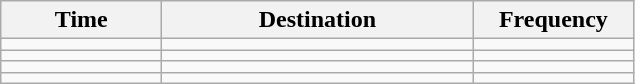<table class="wikitable">
<tr>
<th width=100>Time</th>
<th width=200>Destination</th>
<th width=100>Frequency</th>
</tr>
<tr>
<td></td>
<td></td>
<td></td>
</tr>
<tr>
<td></td>
<td></td>
<td></td>
</tr>
<tr>
<td></td>
<td></td>
<td></td>
</tr>
<tr>
<td></td>
<td></td>
<td></td>
</tr>
</table>
